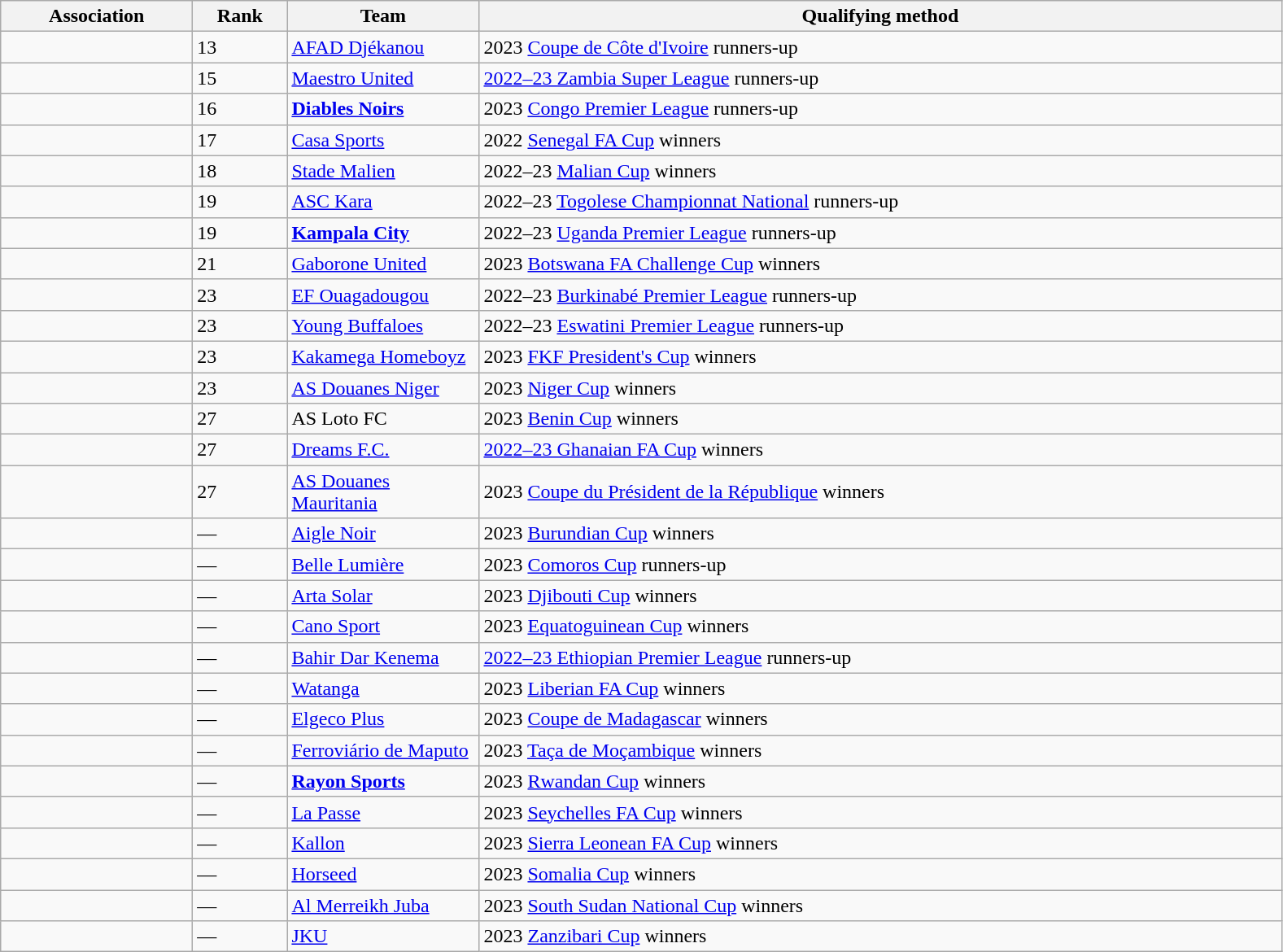<table class="wikitable">
<tr>
<th width=150>Association</th>
<th width=70>Rank </th>
<th width=150>Team</th>
<th width=650>Qualifying method</th>
</tr>
<tr>
<td></td>
<td>13 </td>
<td><a href='#'>AFAD Djékanou</a></td>
<td>2023 <a href='#'>Coupe de Côte d'Ivoire</a> runners-up</td>
</tr>
<tr>
<td></td>
<td>15 </td>
<td><a href='#'>Maestro United</a></td>
<td><a href='#'>2022–23 Zambia Super League</a> runners-up</td>
</tr>
<tr>
<td></td>
<td>16 </td>
<td><strong><a href='#'>Diables Noirs</a></strong></td>
<td>2023 <a href='#'>Congo Premier League</a> runners-up</td>
</tr>
<tr>
<td></td>
<td>17 </td>
<td><a href='#'>Casa Sports</a></td>
<td>2022 <a href='#'>Senegal FA Cup</a> winners</td>
</tr>
<tr>
<td></td>
<td>18 </td>
<td><a href='#'>Stade Malien</a></td>
<td>2022–23 <a href='#'>Malian Cup</a> winners</td>
</tr>
<tr>
<td></td>
<td>19 </td>
<td><a href='#'>ASC Kara</a></td>
<td>2022–23 <a href='#'>Togolese Championnat National</a> runners-up</td>
</tr>
<tr>
<td></td>
<td>19 </td>
<td><strong><a href='#'>Kampala City</a></strong></td>
<td>2022–23 <a href='#'>Uganda Premier League</a> runners-up</td>
</tr>
<tr>
<td></td>
<td>21 </td>
<td><a href='#'>Gaborone United</a></td>
<td>2023 <a href='#'>Botswana FA Challenge Cup</a> winners</td>
</tr>
<tr>
<td></td>
<td>23 </td>
<td><a href='#'>EF Ouagadougou</a></td>
<td>2022–23 <a href='#'>Burkinabé Premier League</a> runners-up</td>
</tr>
<tr>
<td></td>
<td>23 </td>
<td><a href='#'>Young Buffaloes</a></td>
<td>2022–23 <a href='#'>Eswatini Premier League</a> runners-up</td>
</tr>
<tr>
<td></td>
<td>23 </td>
<td><a href='#'>Kakamega Homeboyz</a></td>
<td>2023 <a href='#'>FKF President's Cup</a> winners</td>
</tr>
<tr>
<td></td>
<td>23 </td>
<td><a href='#'>AS Douanes Niger</a></td>
<td>2023 <a href='#'>Niger Cup</a> winners</td>
</tr>
<tr>
<td></td>
<td>27 </td>
<td>AS Loto FC</td>
<td>2023 <a href='#'>Benin Cup</a> winners</td>
</tr>
<tr>
<td></td>
<td>27 </td>
<td><a href='#'>Dreams F.C.</a></td>
<td><a href='#'>2022–23 Ghanaian FA Cup</a> winners</td>
</tr>
<tr>
<td></td>
<td>27 </td>
<td><a href='#'>AS Douanes Mauritania</a></td>
<td>2023 <a href='#'>Coupe du Président de la République</a> winners</td>
</tr>
<tr>
<td></td>
<td>—</td>
<td><a href='#'>Aigle Noir</a></td>
<td>2023 <a href='#'>Burundian Cup</a> winners</td>
</tr>
<tr>
<td></td>
<td>—</td>
<td><a href='#'>Belle Lumière</a></td>
<td>2023 <a href='#'>Comoros Cup</a> runners-up</td>
</tr>
<tr>
<td></td>
<td>—</td>
<td><a href='#'>Arta Solar</a></td>
<td>2023 <a href='#'>Djibouti Cup</a> winners</td>
</tr>
<tr>
<td></td>
<td>—</td>
<td><a href='#'>Cano Sport</a></td>
<td>2023 <a href='#'>Equatoguinean Cup</a> winners</td>
</tr>
<tr>
<td></td>
<td>—</td>
<td><a href='#'>Bahir Dar Kenema</a></td>
<td><a href='#'>2022–23 Ethiopian Premier League</a> runners-up</td>
</tr>
<tr>
<td></td>
<td>—</td>
<td><a href='#'>Watanga</a></td>
<td>2023 <a href='#'>Liberian FA Cup</a> winners</td>
</tr>
<tr>
<td></td>
<td>—</td>
<td><a href='#'>Elgeco Plus</a></td>
<td>2023 <a href='#'>Coupe de Madagascar</a> winners</td>
</tr>
<tr>
<td></td>
<td>—</td>
<td><a href='#'>Ferroviário de Maputo</a></td>
<td>2023 <a href='#'>Taça de Moçambique</a> winners</td>
</tr>
<tr>
<td></td>
<td>—</td>
<td><strong><a href='#'>Rayon Sports</a></strong></td>
<td>2023 <a href='#'>Rwandan Cup</a> winners</td>
</tr>
<tr>
<td></td>
<td>—</td>
<td><a href='#'>La Passe</a></td>
<td>2023 <a href='#'>Seychelles FA Cup</a> winners</td>
</tr>
<tr>
<td></td>
<td>—</td>
<td><a href='#'>Kallon</a></td>
<td>2023 <a href='#'>Sierra Leonean FA Cup</a> winners</td>
</tr>
<tr>
<td></td>
<td>—</td>
<td><a href='#'>Horseed</a></td>
<td>2023 <a href='#'>Somalia Cup</a> winners</td>
</tr>
<tr>
<td></td>
<td>—</td>
<td><a href='#'>Al Merreikh Juba</a></td>
<td>2023 <a href='#'>South Sudan National Cup</a> winners</td>
</tr>
<tr>
<td></td>
<td>—</td>
<td><a href='#'>JKU</a></td>
<td>2023 <a href='#'>Zanzibari Cup</a> winners</td>
</tr>
</table>
